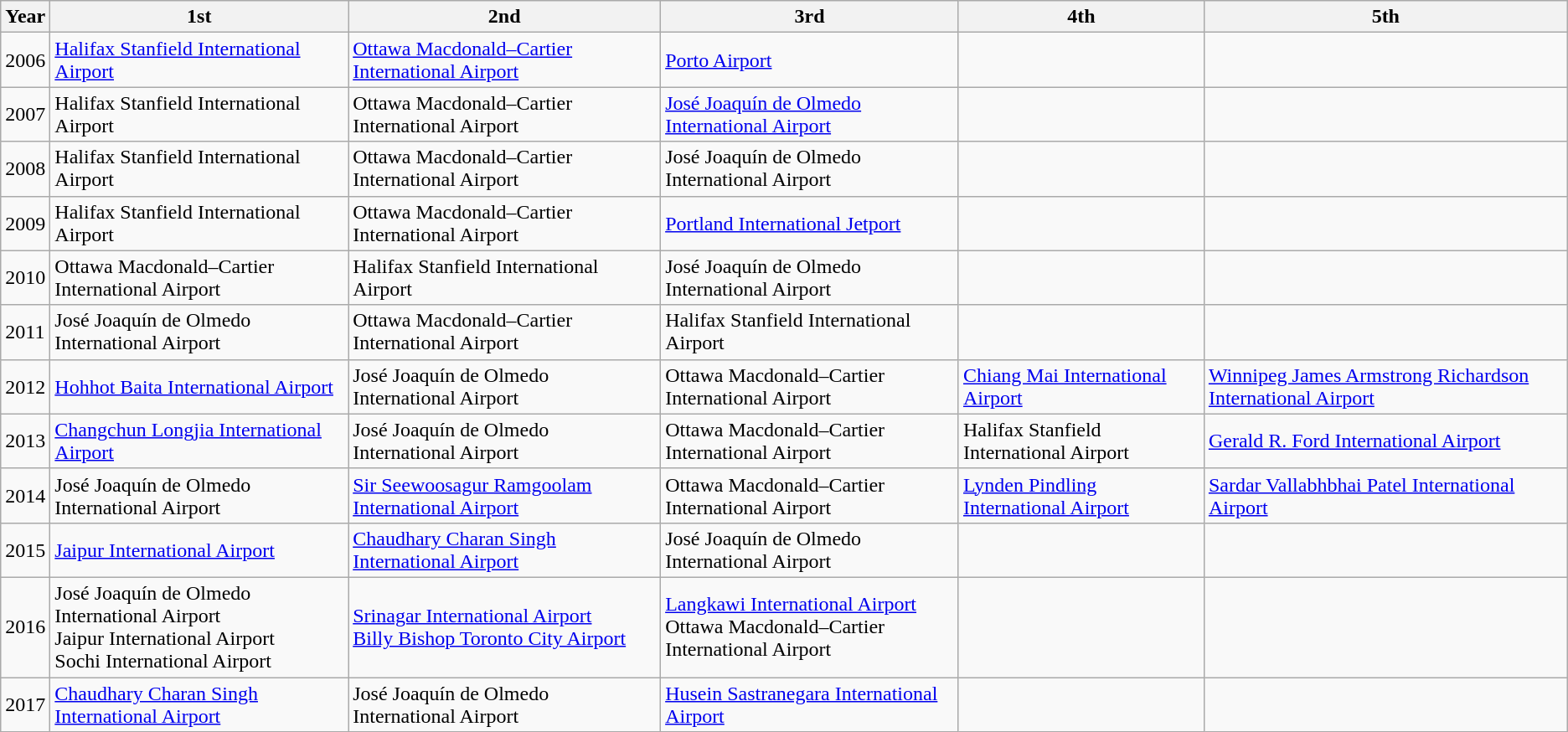<table class="wikitable">
<tr>
<th>Year</th>
<th>1st</th>
<th>2nd</th>
<th>3rd</th>
<th>4th</th>
<th>5th</th>
</tr>
<tr>
<td>2006</td>
<td> <a href='#'>Halifax Stanfield International Airport</a></td>
<td> <a href='#'>Ottawa Macdonald–Cartier International Airport</a></td>
<td> <a href='#'>Porto Airport</a></td>
<td></td>
<td></td>
</tr>
<tr>
<td>2007</td>
<td> Halifax Stanfield International Airport</td>
<td> Ottawa Macdonald–Cartier International Airport</td>
<td> <a href='#'>José Joaquín de Olmedo International Airport</a></td>
<td></td>
<td></td>
</tr>
<tr>
<td>2008</td>
<td> Halifax Stanfield International Airport</td>
<td> Ottawa Macdonald–Cartier International Airport</td>
<td> José Joaquín de Olmedo International Airport</td>
<td></td>
<td></td>
</tr>
<tr>
<td>2009</td>
<td> Halifax Stanfield International Airport</td>
<td> Ottawa Macdonald–Cartier International Airport</td>
<td> <a href='#'>Portland International Jetport</a></td>
<td></td>
<td></td>
</tr>
<tr>
<td>2010</td>
<td> Ottawa Macdonald–Cartier International Airport</td>
<td> Halifax Stanfield International Airport</td>
<td> José Joaquín de Olmedo International Airport</td>
<td></td>
<td></td>
</tr>
<tr>
<td>2011</td>
<td> José Joaquín de Olmedo International Airport</td>
<td> Ottawa Macdonald–Cartier International Airport</td>
<td> Halifax Stanfield International Airport</td>
<td></td>
<td></td>
</tr>
<tr>
<td>2012</td>
<td> <a href='#'>Hohhot Baita International Airport</a></td>
<td> José Joaquín de Olmedo International Airport</td>
<td> Ottawa Macdonald–Cartier International Airport</td>
<td> <a href='#'>Chiang Mai International Airport</a></td>
<td> <a href='#'>Winnipeg James Armstrong Richardson International Airport</a></td>
</tr>
<tr>
<td>2013</td>
<td> <a href='#'>Changchun Longjia International Airport</a></td>
<td> José Joaquín de Olmedo International Airport</td>
<td> Ottawa Macdonald–Cartier International Airport</td>
<td> Halifax Stanfield International Airport</td>
<td> <a href='#'>Gerald R. Ford International Airport</a></td>
</tr>
<tr>
<td>2014</td>
<td> José Joaquín de Olmedo International Airport</td>
<td> <a href='#'>Sir Seewoosagur Ramgoolam International Airport</a></td>
<td> Ottawa Macdonald–Cartier International Airport</td>
<td> <a href='#'>Lynden Pindling International Airport</a></td>
<td> <a href='#'>Sardar Vallabhbhai Patel International Airport</a></td>
</tr>
<tr>
<td>2015</td>
<td> <a href='#'>Jaipur International Airport</a></td>
<td> <a href='#'>Chaudhary Charan Singh International Airport</a></td>
<td> José Joaquín de Olmedo International Airport</td>
<td></td>
<td></td>
</tr>
<tr>
<td>2016</td>
<td> José Joaquín de Olmedo International Airport<br> Jaipur International Airport<br> Sochi International Airport</td>
<td> <a href='#'>Srinagar International Airport</a><br> <a href='#'>Billy Bishop Toronto City Airport</a></td>
<td> <a href='#'>Langkawi International Airport</a><br> Ottawa Macdonald–Cartier International Airport</td>
<td></td>
<td></td>
</tr>
<tr>
<td>2017</td>
<td> <a href='#'>Chaudhary Charan Singh International Airport</a></td>
<td> José Joaquín de Olmedo International Airport</td>
<td> <a href='#'>Husein Sastranegara International Airport</a></td>
<td></td>
<td></td>
</tr>
</table>
